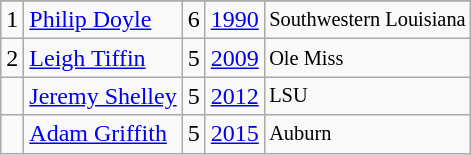<table class="wikitable">
<tr>
</tr>
<tr>
<td>1</td>
<td><a href='#'>Philip Doyle</a></td>
<td>6</td>
<td><a href='#'>1990</a></td>
<td style="font-size:85%;">Southwestern Louisiana</td>
</tr>
<tr>
<td>2</td>
<td><a href='#'>Leigh Tiffin</a></td>
<td>5</td>
<td><a href='#'>2009</a></td>
<td style="font-size:85%;">Ole Miss</td>
</tr>
<tr>
<td></td>
<td><a href='#'>Jeremy Shelley</a></td>
<td>5</td>
<td><a href='#'>2012</a></td>
<td style="font-size:85%;">LSU</td>
</tr>
<tr>
<td></td>
<td><a href='#'>Adam Griffith</a></td>
<td>5</td>
<td><a href='#'>2015</a></td>
<td style="font-size:85%;">Auburn</td>
</tr>
</table>
